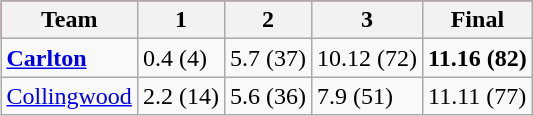<table class="wikitable" | align="right">
<tr bgcolor="#FF0033">
<th>Team</th>
<th>1</th>
<th>2</th>
<th>3</th>
<th>Final</th>
</tr>
<tr>
<td><strong><a href='#'>Carlton</a></strong></td>
<td>0.4 (4)</td>
<td>5.7 (37)</td>
<td>10.12 (72)</td>
<td><strong>11.16 (82)</strong></td>
</tr>
<tr>
<td><a href='#'>Collingwood</a></td>
<td>2.2 (14)</td>
<td>5.6 (36)</td>
<td>7.9 (51)</td>
<td>11.11 (77)</td>
</tr>
</table>
